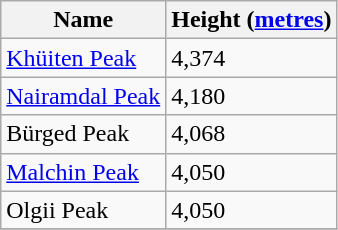<table class="wikitable">
<tr>
<th align=left>Name</th>
<th align=center>Height (<a href='#'>metres</a>)</th>
</tr>
<tr>
<td><a href='#'>Khüiten Peak</a></td>
<td>4,374</td>
</tr>
<tr>
<td><a href='#'>Nairamdal Peak</a></td>
<td>4,180</td>
</tr>
<tr>
<td>Bürged Peak</td>
<td>4,068</td>
</tr>
<tr>
<td><a href='#'>Malchin Peak</a></td>
<td>4,050</td>
</tr>
<tr>
<td>Olgii Peak</td>
<td>4,050</td>
</tr>
<tr>
</tr>
</table>
